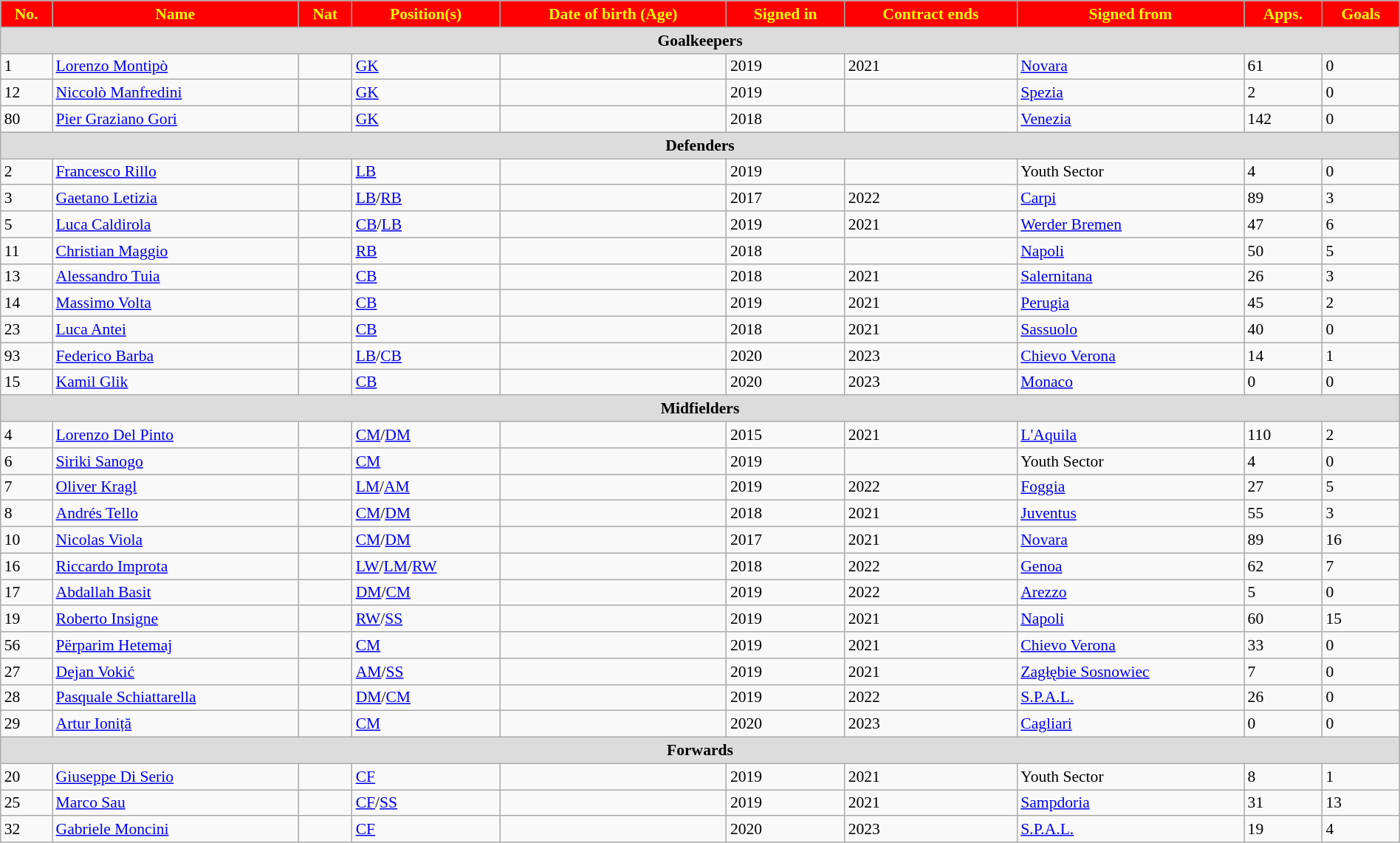<table class="wikitable" style="text-align:left; font-size:90%; width:100%;">
<tr>
<th style="background:red; color:yellow; text-align:center;">No.</th>
<th style="background:red; color:yellow; text-align:center;">Name</th>
<th style="background:red; color:yellow; text-align:center;">Nat</th>
<th style="background:red; color:yellow; text-align:center;">Position(s)</th>
<th style="background:red; color:yellow; text-align:center;">Date of birth (Age)</th>
<th style="background:red; color:yellow; text-align:center;">Signed in</th>
<th style="background:red; color:yellow; text-align:center;">Contract ends</th>
<th style="background:red; color:yellow; text-align:center;">Signed from</th>
<th style="background:red; color:yellow; text-align:center;">Apps.</th>
<th style="background:red; color:yellow; text-align:center;">Goals</th>
</tr>
<tr>
<th colspan=11 style="background:#dcdcdc; text-align:center;">Goalkeepers</th>
</tr>
<tr>
<td>1</td>
<td><a href='#'>Lorenzo Montipò</a></td>
<td></td>
<td><a href='#'>GK</a></td>
<td></td>
<td>2019</td>
<td>2021</td>
<td> <a href='#'>Novara</a></td>
<td>61</td>
<td>0</td>
</tr>
<tr>
<td>12</td>
<td><a href='#'>Niccolò Manfredini</a></td>
<td></td>
<td><a href='#'>GK</a></td>
<td></td>
<td>2019</td>
<td></td>
<td> <a href='#'>Spezia</a></td>
<td>2</td>
<td>0</td>
</tr>
<tr>
<td>80</td>
<td><a href='#'>Pier Graziano Gori</a></td>
<td></td>
<td><a href='#'>GK</a></td>
<td></td>
<td>2018</td>
<td></td>
<td> <a href='#'>Venezia</a></td>
<td>142</td>
<td>0</td>
</tr>
<tr>
<th colspan=11 style="background:#dcdcdc; text-align:center;">Defenders</th>
</tr>
<tr>
<td>2</td>
<td><a href='#'>Francesco Rillo</a></td>
<td></td>
<td><a href='#'>LB</a></td>
<td></td>
<td>2019</td>
<td></td>
<td> Youth Sector</td>
<td>4</td>
<td>0</td>
</tr>
<tr>
<td>3</td>
<td><a href='#'>Gaetano Letizia</a></td>
<td></td>
<td><a href='#'>LB</a>/<a href='#'>RB</a></td>
<td></td>
<td>2017</td>
<td>2022</td>
<td> <a href='#'>Carpi</a></td>
<td>89</td>
<td>3</td>
</tr>
<tr>
<td>5</td>
<td><a href='#'>Luca Caldirola</a></td>
<td></td>
<td><a href='#'>CB</a>/<a href='#'>LB</a></td>
<td></td>
<td>2019</td>
<td>2021</td>
<td> <a href='#'>Werder Bremen</a></td>
<td>47</td>
<td>6</td>
</tr>
<tr>
<td>11</td>
<td><a href='#'>Christian Maggio</a></td>
<td></td>
<td><a href='#'>RB</a></td>
<td></td>
<td>2018</td>
<td></td>
<td> <a href='#'>Napoli</a></td>
<td>50</td>
<td>5</td>
</tr>
<tr>
<td>13</td>
<td><a href='#'>Alessandro Tuia</a></td>
<td></td>
<td><a href='#'>CB</a></td>
<td></td>
<td>2018</td>
<td>2021</td>
<td> <a href='#'>Salernitana</a></td>
<td>26</td>
<td>3</td>
</tr>
<tr>
<td>14</td>
<td><a href='#'>Massimo Volta</a></td>
<td></td>
<td><a href='#'>CB</a></td>
<td></td>
<td>2019</td>
<td>2021</td>
<td> <a href='#'>Perugia</a></td>
<td>45</td>
<td>2</td>
</tr>
<tr>
<td>23</td>
<td><a href='#'>Luca Antei</a></td>
<td></td>
<td><a href='#'>CB</a></td>
<td></td>
<td>2018</td>
<td>2021</td>
<td> <a href='#'>Sassuolo</a></td>
<td>40</td>
<td>0</td>
</tr>
<tr>
<td>93</td>
<td><a href='#'>Federico Barba</a></td>
<td></td>
<td><a href='#'>LB</a>/<a href='#'>CB</a></td>
<td></td>
<td>2020</td>
<td>2023</td>
<td> <a href='#'>Chievo Verona</a></td>
<td>14</td>
<td>1</td>
</tr>
<tr>
<td>15</td>
<td><a href='#'>Kamil Glik</a></td>
<td></td>
<td><a href='#'>CB</a></td>
<td></td>
<td>2020</td>
<td>2023</td>
<td> <a href='#'>Monaco</a></td>
<td>0</td>
<td>0</td>
</tr>
<tr>
<th colspan=11 style="background:#dcdcdc; text-align:center;">Midfielders</th>
</tr>
<tr>
<td>4</td>
<td><a href='#'>Lorenzo Del Pinto</a></td>
<td></td>
<td><a href='#'>CM</a>/<a href='#'>DM</a></td>
<td></td>
<td>2015</td>
<td>2021</td>
<td> <a href='#'>L'Aquila</a></td>
<td>110</td>
<td>2</td>
</tr>
<tr>
<td>6</td>
<td><a href='#'>Siriki Sanogo</a></td>
<td></td>
<td><a href='#'>CM</a></td>
<td></td>
<td>2019</td>
<td></td>
<td> Youth Sector</td>
<td>4</td>
<td>0</td>
</tr>
<tr>
<td>7</td>
<td><a href='#'>Oliver Kragl</a></td>
<td></td>
<td><a href='#'>LM</a>/<a href='#'>AM</a></td>
<td></td>
<td>2019</td>
<td>2022</td>
<td> <a href='#'>Foggia</a></td>
<td>27</td>
<td>5</td>
</tr>
<tr>
<td>8</td>
<td><a href='#'>Andrés Tello</a></td>
<td></td>
<td><a href='#'>CM</a>/<a href='#'>DM</a></td>
<td></td>
<td>2018</td>
<td>2021</td>
<td> <a href='#'>Juventus</a></td>
<td>55</td>
<td>3</td>
</tr>
<tr>
<td>10</td>
<td><a href='#'>Nicolas Viola</a></td>
<td></td>
<td><a href='#'>CM</a>/<a href='#'>DM</a></td>
<td></td>
<td>2017</td>
<td>2021</td>
<td> <a href='#'>Novara</a></td>
<td>89</td>
<td>16</td>
</tr>
<tr>
<td>16</td>
<td><a href='#'>Riccardo Improta</a></td>
<td></td>
<td><a href='#'>LW</a>/<a href='#'>LM</a>/<a href='#'>RW</a></td>
<td></td>
<td>2018</td>
<td>2022</td>
<td> <a href='#'>Genoa</a></td>
<td>62</td>
<td>7</td>
</tr>
<tr>
<td>17</td>
<td><a href='#'>Abdallah Basit</a></td>
<td></td>
<td><a href='#'>DM</a>/<a href='#'>CM</a></td>
<td></td>
<td>2019</td>
<td>2022</td>
<td> <a href='#'>Arezzo</a></td>
<td>5</td>
<td>0</td>
</tr>
<tr>
<td>19</td>
<td><a href='#'>Roberto Insigne</a></td>
<td></td>
<td><a href='#'>RW</a>/<a href='#'>SS</a></td>
<td></td>
<td>2019</td>
<td>2021</td>
<td> <a href='#'>Napoli</a></td>
<td>60</td>
<td>15</td>
</tr>
<tr>
<td>56</td>
<td><a href='#'>Përparim Hetemaj</a></td>
<td></td>
<td><a href='#'>CM</a></td>
<td></td>
<td>2019</td>
<td>2021</td>
<td> <a href='#'>Chievo Verona</a></td>
<td>33</td>
<td>0</td>
</tr>
<tr>
<td>27</td>
<td><a href='#'>Dejan Vokić</a></td>
<td></td>
<td><a href='#'>AM</a>/<a href='#'>SS</a></td>
<td></td>
<td>2019</td>
<td>2021</td>
<td> <a href='#'>Zagłębie Sosnowiec</a></td>
<td>7</td>
<td>0</td>
</tr>
<tr>
<td>28</td>
<td><a href='#'>Pasquale Schiattarella</a></td>
<td></td>
<td><a href='#'>DM</a>/<a href='#'>CM</a></td>
<td></td>
<td>2019</td>
<td>2022</td>
<td> <a href='#'>S.P.A.L.</a></td>
<td>26</td>
<td>0</td>
</tr>
<tr>
<td>29</td>
<td><a href='#'>Artur Ioniță</a></td>
<td></td>
<td><a href='#'>CM</a></td>
<td></td>
<td>2020</td>
<td>2023</td>
<td> <a href='#'>Cagliari</a></td>
<td>0</td>
<td>0</td>
</tr>
<tr>
<th colspan=11 style="background:#dcdcdc; text-align:center;">Forwards</th>
</tr>
<tr>
<td>20</td>
<td><a href='#'>Giuseppe Di Serio</a></td>
<td></td>
<td><a href='#'>CF</a></td>
<td></td>
<td>2019</td>
<td>2021</td>
<td> Youth Sector</td>
<td>8</td>
<td>1</td>
</tr>
<tr>
<td>25</td>
<td><a href='#'>Marco Sau</a></td>
<td></td>
<td><a href='#'>CF</a>/<a href='#'>SS</a></td>
<td></td>
<td>2019</td>
<td>2021</td>
<td> <a href='#'>Sampdoria</a></td>
<td>31</td>
<td>13</td>
</tr>
<tr>
<td>32</td>
<td><a href='#'>Gabriele Moncini</a></td>
<td></td>
<td><a href='#'>CF</a></td>
<td></td>
<td>2020</td>
<td>2023</td>
<td> <a href='#'>S.P.A.L.</a></td>
<td>19</td>
<td>4</td>
</tr>
</table>
